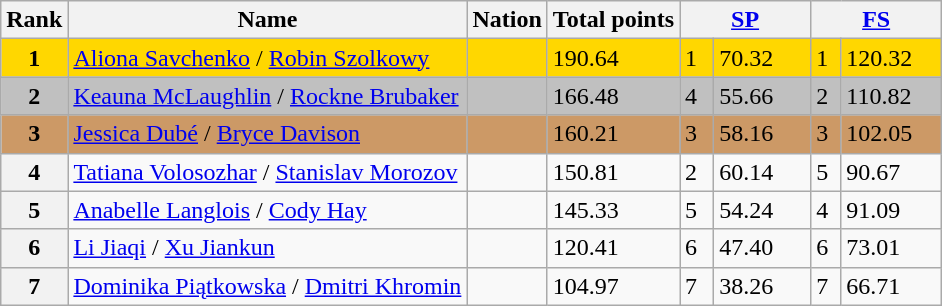<table class="wikitable">
<tr>
<th>Rank</th>
<th>Name</th>
<th>Nation</th>
<th>Total points</th>
<th colspan="2" width="80px"><a href='#'>SP</a></th>
<th colspan="2" width="80px"><a href='#'>FS</a></th>
</tr>
<tr bgcolor="gold">
<td align="center"><strong>1</strong></td>
<td><a href='#'>Aliona Savchenko</a> / <a href='#'>Robin Szolkowy</a></td>
<td></td>
<td>190.64</td>
<td>1</td>
<td>70.32</td>
<td>1</td>
<td>120.32</td>
</tr>
<tr bgcolor="silver">
<td align="center"><strong>2</strong></td>
<td><a href='#'>Keauna McLaughlin</a> / <a href='#'>Rockne Brubaker</a></td>
<td></td>
<td>166.48</td>
<td>4</td>
<td>55.66</td>
<td>2</td>
<td>110.82</td>
</tr>
<tr bgcolor="cc9966">
<td align="center"><strong>3</strong></td>
<td><a href='#'>Jessica Dubé</a> / <a href='#'>Bryce Davison</a></td>
<td></td>
<td>160.21</td>
<td>3</td>
<td>58.16</td>
<td>3</td>
<td>102.05</td>
</tr>
<tr>
<th>4</th>
<td><a href='#'>Tatiana Volosozhar</a> / <a href='#'>Stanislav Morozov</a></td>
<td></td>
<td>150.81</td>
<td>2</td>
<td>60.14</td>
<td>5</td>
<td>90.67</td>
</tr>
<tr>
<th>5</th>
<td><a href='#'>Anabelle Langlois</a> / <a href='#'>Cody Hay</a></td>
<td></td>
<td>145.33</td>
<td>5</td>
<td>54.24</td>
<td>4</td>
<td>91.09</td>
</tr>
<tr>
<th>6</th>
<td><a href='#'>Li Jiaqi</a> / <a href='#'>Xu Jiankun</a></td>
<td></td>
<td>120.41</td>
<td>6</td>
<td>47.40</td>
<td>6</td>
<td>73.01</td>
</tr>
<tr>
<th>7</th>
<td><a href='#'>Dominika Piątkowska</a> / <a href='#'>Dmitri Khromin</a></td>
<td></td>
<td>104.97</td>
<td>7</td>
<td>38.26</td>
<td>7</td>
<td>66.71</td>
</tr>
</table>
